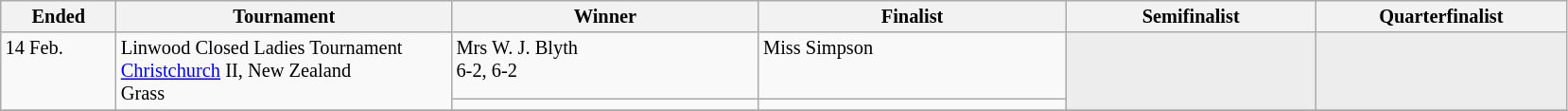<table class="wikitable" style="font-size:85%;">
<tr>
<th width="75">Ended</th>
<th width="230">Tournament</th>
<th width="210">Winner</th>
<th width="210">Finalist</th>
<th width="170">Semifinalist</th>
<th width="170">Quarterfinalist</th>
</tr>
<tr valign=top>
<td rowspan=2>14 Feb.</td>
<td rowspan=2>Linwood Closed Ladies Tournament  <br><a href='#'>Christchurch</a> II, New Zealand<br>Grass</td>
<td> Mrs W. J. Blyth<br>6-2, 6-2</td>
<td> Miss Simpson</td>
<td style="background:#ededed;" rowspan=2></td>
<td style="background:#ededed;" rowspan=2></td>
</tr>
<tr valign=top>
<td></td>
<td></td>
</tr>
<tr valign=top>
</tr>
</table>
